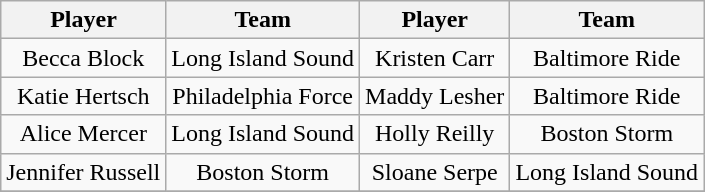<table class="wikitable">
<tr>
<th>  Player  </th>
<th>Team</th>
<th>Player</th>
<th>Team</th>
</tr>
<tr>
<td align=center>Becca Block</td>
<td align=center>Long Island Sound</td>
<td align=center>Kristen Carr</td>
<td align=center>Baltimore Ride</td>
</tr>
<tr>
<td align=center>Katie Hertsch</td>
<td align=center>Philadelphia Force</td>
<td align=center>Maddy Lesher</td>
<td align=center>Baltimore Ride</td>
</tr>
<tr>
<td align=center>Alice Mercer</td>
<td align=center>Long Island Sound</td>
<td align=center>Holly Reilly</td>
<td align=center>Boston Storm</td>
</tr>
<tr>
<td align=center>Jennifer Russell</td>
<td align=center>Boston Storm</td>
<td align=center>Sloane Serpe</td>
<td align=center>Long Island Sound</td>
</tr>
<tr>
</tr>
</table>
